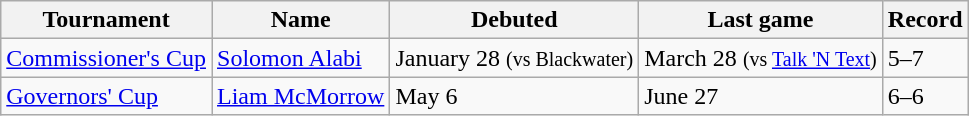<table class="wikitable">
<tr>
<th>Tournament</th>
<th>Name</th>
<th>Debuted</th>
<th>Last game</th>
<th>Record</th>
</tr>
<tr>
<td><a href='#'>Commissioner's Cup</a></td>
<td><a href='#'>Solomon Alabi</a></td>
<td>January 28 <small>(vs Blackwater)</small></td>
<td>March 28 <small>(vs <a href='#'>Talk 'N Text</a>)</small></td>
<td>5–7</td>
</tr>
<tr>
<td><a href='#'>Governors' Cup</a></td>
<td><a href='#'>Liam McMorrow</a></td>
<td>May 6 </td>
<td>June 27 </td>
<td>6–6</td>
</tr>
</table>
